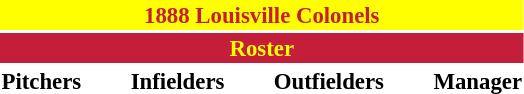<table class="toccolours" style="font-size: 95%;">
<tr>
<th colspan="10" style="background-color: #FFFF00; color: #C41E3A; text-align: center;">1888 Louisville Colonels</th>
</tr>
<tr>
<td colspan="10" style="background-color: #C41E3A; color: yellow; text-align: center;"><strong>Roster</strong></td>
</tr>
<tr>
<td valign="top"><strong>Pitchers</strong><br>



</td>
<td width="25px"></td>
<td valign="top"><strong>Infielders</strong><br>








</td>
<td width="25px"></td>
<td valign="top"><strong>Outfielders</strong><br>









</td>
<td width="25px"></td>
<td valign="top"><strong>Manager</strong><br>

</td>
</tr>
<tr>
</tr>
</table>
